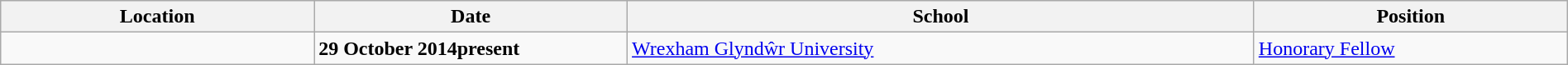<table class="wikitable" style="width:100%">
<tr>
<th style="width:20%">Location</th>
<th style="width:20%">Date</th>
<th style="width:40%">School</th>
<th style="width:20%">Position</th>
</tr>
<tr>
<td></td>
<td><strong>29 October 2014present</strong></td>
<td><a href='#'>Wrexham Glyndŵr University</a></td>
<td><a href='#'>Honorary Fellow</a></td>
</tr>
</table>
